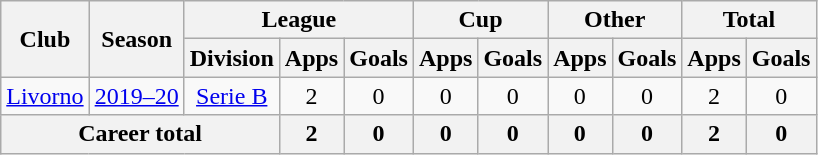<table class="wikitable" style="text-align: center">
<tr>
<th rowspan="2">Club</th>
<th rowspan="2">Season</th>
<th colspan="3">League</th>
<th colspan="2">Cup</th>
<th colspan="2">Other</th>
<th colspan="2">Total</th>
</tr>
<tr>
<th>Division</th>
<th>Apps</th>
<th>Goals</th>
<th>Apps</th>
<th>Goals</th>
<th>Apps</th>
<th>Goals</th>
<th>Apps</th>
<th>Goals</th>
</tr>
<tr>
<td><a href='#'>Livorno</a></td>
<td><a href='#'>2019–20</a></td>
<td><a href='#'>Serie B</a></td>
<td>2</td>
<td>0</td>
<td>0</td>
<td>0</td>
<td>0</td>
<td>0</td>
<td>2</td>
<td>0</td>
</tr>
<tr>
<th colspan="3">Career total</th>
<th>2</th>
<th>0</th>
<th>0</th>
<th>0</th>
<th>0</th>
<th>0</th>
<th>2</th>
<th>0</th>
</tr>
</table>
